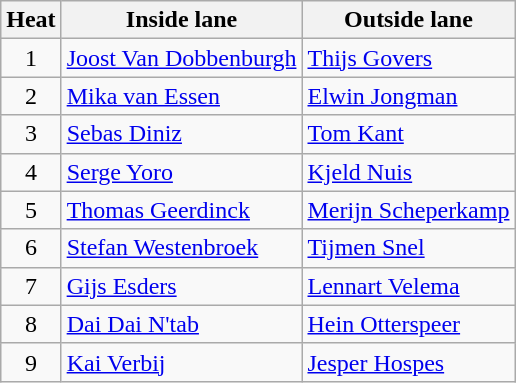<table class="wikitable">
<tr>
<th>Heat</th>
<th>Inside lane</th>
<th>Outside lane</th>
</tr>
<tr>
<td align="center">1</td>
<td><a href='#'>Joost Van Dobbenburgh</a></td>
<td><a href='#'>Thijs Govers</a></td>
</tr>
<tr>
<td align="center">2</td>
<td><a href='#'>Mika van Essen</a></td>
<td><a href='#'>Elwin Jongman</a></td>
</tr>
<tr>
<td align="center">3</td>
<td><a href='#'>Sebas Diniz</a></td>
<td><a href='#'>Tom Kant</a></td>
</tr>
<tr>
<td align="center">4</td>
<td><a href='#'>Serge Yoro</a></td>
<td><a href='#'>Kjeld Nuis</a></td>
</tr>
<tr>
<td align="center">5</td>
<td><a href='#'>Thomas Geerdinck</a></td>
<td><a href='#'>Merijn Scheperkamp</a></td>
</tr>
<tr>
<td align="center">6</td>
<td><a href='#'>Stefan Westenbroek</a></td>
<td><a href='#'>Tijmen Snel</a></td>
</tr>
<tr>
<td align="center">7</td>
<td><a href='#'>Gijs Esders</a></td>
<td><a href='#'>Lennart Velema</a></td>
</tr>
<tr>
<td align="center">8</td>
<td><a href='#'>Dai Dai N'tab</a></td>
<td><a href='#'>Hein Otterspeer</a></td>
</tr>
<tr>
<td align="center">9</td>
<td><a href='#'>Kai Verbij</a></td>
<td><a href='#'>Jesper Hospes</a></td>
</tr>
</table>
